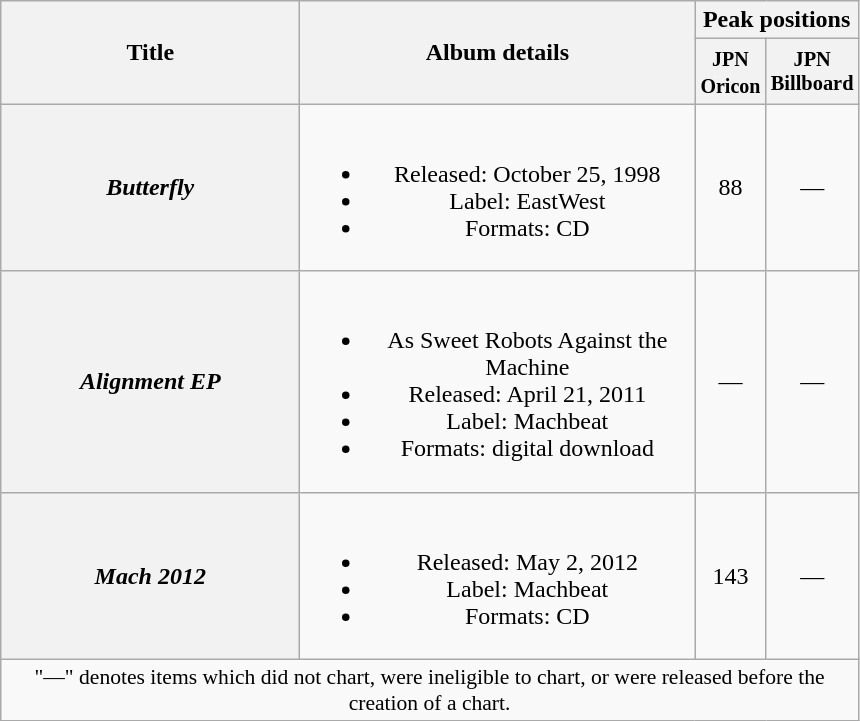<table class="wikitable plainrowheaders" style="text-align:center;">
<tr>
<th style="width:12em;" rowspan="2">Title</th>
<th style="width:16em;" rowspan="2">Album details</th>
<th colspan="2">Peak positions</th>
</tr>
<tr>
<th style="width:2.5em;"><small>JPN<br>Oricon</small><br></th>
<th style="width:3em;font-size:85%">JPN<br>Billboard<br></th>
</tr>
<tr>
<th scope="row"><em>Butterfly</em></th>
<td><br><ul><li>Released: October 25, 1998</li><li>Label: EastWest</li><li>Formats: CD</li></ul></td>
<td>88</td>
<td>—</td>
</tr>
<tr>
<th scope="row"><em>Alignment EP</em></th>
<td><br><ul><li>As Sweet Robots Against the Machine</li><li>Released: April 21, 2011</li><li>Label: Machbeat</li><li>Formats: digital download</li></ul></td>
<td>—</td>
<td>—</td>
</tr>
<tr>
<th scope="row"><em>Mach 2012</em></th>
<td><br><ul><li>Released: May 2, 2012</li><li>Label: Machbeat</li><li>Formats: CD</li></ul></td>
<td>143</td>
<td>—</td>
</tr>
<tr>
<td colspan="12" align="center" style="font-size:90%;">"—" denotes items which did not chart, were ineligible to chart, or were released before the creation of a chart.</td>
</tr>
</table>
